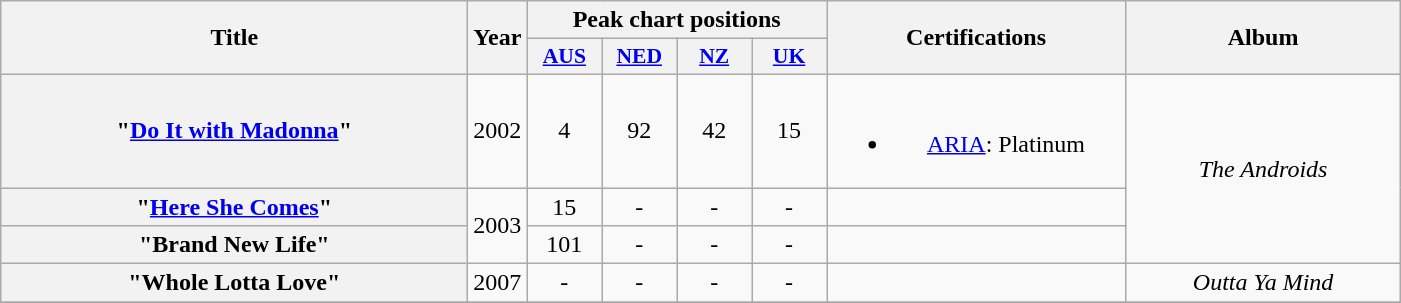<table class="wikitable plainrowheaders" style="text-align:center;" border="1">
<tr>
<th scope="col" rowspan="2" style="width:19em;">Title</th>
<th scope="col" rowspan="2" style="width:1em;">Year</th>
<th scope="col" colspan="4">Peak chart positions</th>
<th scope="col" rowspan="2" style="width:12em;">Certifications</th>
<th scope="col" rowspan="2" style="width:11em;">Album</th>
</tr>
<tr>
<th scope="col" style="width:3em;font-size:90%;"><a href='#'>AUS</a><br></th>
<th scope="col" style="width:3em;font-size:90%;"><a href='#'>NED</a><br></th>
<th scope="col" style="width:3em;font-size:90%;"><a href='#'>NZ</a><br></th>
<th scope="col" style="width:3em;font-size:90%;"><a href='#'>UK</a><br></th>
</tr>
<tr>
<th scope="row">"<a href='#'>Do It with Madonna</a>"</th>
<td rowspan="1">2002</td>
<td>4</td>
<td>92</td>
<td>42</td>
<td>15</td>
<td><br><ul><li><a href='#'>ARIA</a>: Platinum </li></ul></td>
<td rowspan="3"><em>The Androids</em></td>
</tr>
<tr>
<th scope="row">"<a href='#'>Here She Comes</a>"</th>
<td rowspan="2">2003</td>
<td>15</td>
<td>-</td>
<td>-</td>
<td>-</td>
<td></td>
</tr>
<tr>
<th scope="row">"Brand New Life"</th>
<td>101</td>
<td>-</td>
<td>-</td>
<td>-</td>
<td></td>
</tr>
<tr>
<th scope="row">"Whole Lotta Love"</th>
<td rowspan="1">2007</td>
<td>-</td>
<td>-</td>
<td>-</td>
<td>-</td>
<td></td>
<td rowspan="1"><em>Outta Ya Mind</em></td>
</tr>
<tr>
</tr>
</table>
